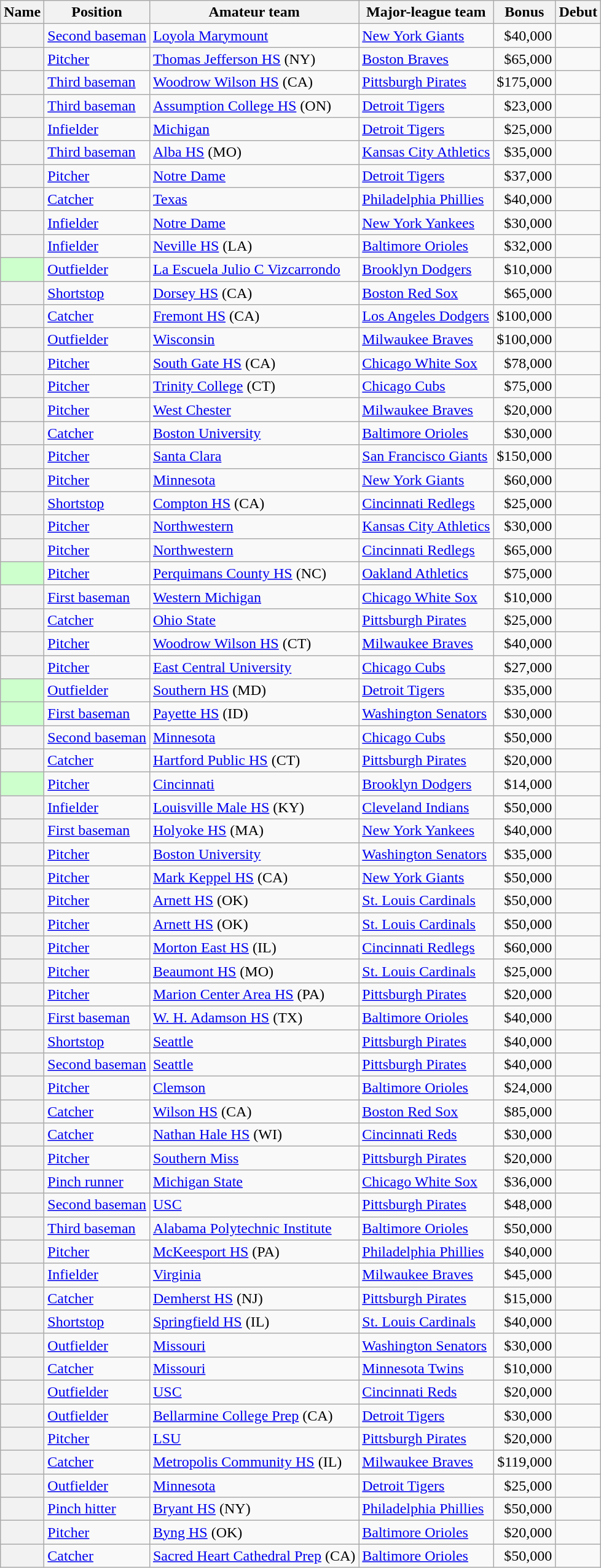<table class="wikitable sortable">
<tr>
<th scope="col">Name</th>
<th scope="col">Position</th>
<th scope="col">Amateur team</th>
<th scope="col">Major-league team</th>
<th scope="col">Bonus</th>
<th scope="col">Debut</th>
</tr>
<tr>
<th scope="row"></th>
<td><a href='#'>Second baseman</a></td>
<td><a href='#'>Loyola Marymount</a></td>
<td><a href='#'>New York Giants</a></td>
<td align=right>$40,000</td>
<td align=right></td>
</tr>
<tr>
<th scope="row"></th>
<td><a href='#'>Pitcher</a></td>
<td><a href='#'>Thomas Jefferson HS</a> (NY)</td>
<td><a href='#'>Boston Braves</a></td>
<td align=right>$65,000</td>
<td align=right></td>
</tr>
<tr>
<th scope="row"></th>
<td><a href='#'>Third baseman</a></td>
<td><a href='#'>Woodrow Wilson HS</a> (CA)</td>
<td><a href='#'>Pittsburgh Pirates</a></td>
<td align=right>$175,000</td>
<td align=right></td>
</tr>
<tr>
<th scope="row"></th>
<td><a href='#'>Third baseman</a></td>
<td><a href='#'>Assumption College HS</a> (ON)</td>
<td><a href='#'>Detroit Tigers</a></td>
<td align=right>$23,000</td>
<td align=right></td>
</tr>
<tr>
<th scope="row"></th>
<td><a href='#'>Infielder</a></td>
<td><a href='#'>Michigan</a></td>
<td><a href='#'>Detroit Tigers</a></td>
<td align=right>$25,000</td>
<td align=right></td>
</tr>
<tr>
<th scope="row"></th>
<td><a href='#'>Third baseman</a></td>
<td><a href='#'>Alba HS</a> (MO)</td>
<td><a href='#'>Kansas City Athletics</a></td>
<td align=right>$35,000</td>
<td align=right></td>
</tr>
<tr>
<th scope="row"></th>
<td><a href='#'>Pitcher</a></td>
<td><a href='#'>Notre Dame</a></td>
<td><a href='#'>Detroit Tigers</a></td>
<td align=right>$37,000</td>
<td align=right></td>
</tr>
<tr>
<th scope="row"></th>
<td><a href='#'>Catcher</a></td>
<td><a href='#'>Texas</a></td>
<td><a href='#'>Philadelphia Phillies</a></td>
<td align=right>$40,000</td>
<td align=right></td>
</tr>
<tr>
<th scope="row"></th>
<td><a href='#'>Infielder</a></td>
<td><a href='#'>Notre Dame</a></td>
<td><a href='#'>New York Yankees</a></td>
<td align=right>$30,000</td>
<td align=right></td>
</tr>
<tr>
<th scope="row"></th>
<td><a href='#'>Infielder</a></td>
<td><a href='#'>Neville HS</a> (LA)</td>
<td><a href='#'>Baltimore Orioles</a></td>
<td align=right>$32,000</td>
<td align=right></td>
</tr>
<tr>
<th scope="row" style="background-color:#ccffcc"></th>
<td><a href='#'>Outfielder</a></td>
<td><a href='#'>La Escuela Julio C Vizcarrondo</a></td>
<td><a href='#'>Brooklyn Dodgers</a></td>
<td align=right>$10,000</td>
<td align=right></td>
</tr>
<tr>
<th scope="row"></th>
<td><a href='#'>Shortstop</a></td>
<td><a href='#'>Dorsey HS</a> (CA)</td>
<td><a href='#'>Boston Red Sox</a></td>
<td align=right>$65,000</td>
<td align=right></td>
</tr>
<tr>
<th scope="row"></th>
<td><a href='#'>Catcher</a></td>
<td><a href='#'>Fremont HS</a> (CA)</td>
<td><a href='#'>Los Angeles Dodgers</a></td>
<td align=right>$100,000</td>
<td align=right></td>
</tr>
<tr>
<th scope="row"></th>
<td><a href='#'>Outfielder</a></td>
<td><a href='#'>Wisconsin</a></td>
<td><a href='#'>Milwaukee Braves</a></td>
<td align=right>$100,000</td>
<td align=right></td>
</tr>
<tr>
<th scope="row"></th>
<td><a href='#'>Pitcher</a></td>
<td><a href='#'>South Gate HS</a> (CA)</td>
<td><a href='#'>Chicago White Sox</a></td>
<td align=right>$78,000</td>
<td align=right></td>
</tr>
<tr>
<th scope="row"></th>
<td><a href='#'>Pitcher</a></td>
<td><a href='#'>Trinity College</a> (CT)</td>
<td><a href='#'>Chicago Cubs</a></td>
<td align=right>$75,000</td>
<td align=right></td>
</tr>
<tr>
<th scope="row"></th>
<td><a href='#'>Pitcher</a></td>
<td><a href='#'>West Chester</a></td>
<td><a href='#'>Milwaukee Braves</a></td>
<td align=right>$20,000</td>
<td align=right></td>
</tr>
<tr>
<th scope="row"></th>
<td><a href='#'>Catcher</a></td>
<td><a href='#'>Boston University</a></td>
<td><a href='#'>Baltimore Orioles</a></td>
<td align=right>$30,000</td>
<td align=right></td>
</tr>
<tr>
<th scope="row"></th>
<td><a href='#'>Pitcher</a></td>
<td><a href='#'>Santa Clara</a></td>
<td><a href='#'>San Francisco Giants</a></td>
<td align=right>$150,000</td>
<td align=right></td>
</tr>
<tr>
<th scope="row"></th>
<td><a href='#'>Pitcher</a></td>
<td><a href='#'>Minnesota</a></td>
<td><a href='#'>New York Giants</a></td>
<td align=right>$60,000</td>
<td align=right></td>
</tr>
<tr>
<th scope="row"></th>
<td><a href='#'>Shortstop</a></td>
<td><a href='#'>Compton HS</a> (CA)</td>
<td><a href='#'>Cincinnati Redlegs</a></td>
<td align=right>$25,000</td>
<td align=right></td>
</tr>
<tr>
<th scope="row"></th>
<td><a href='#'>Pitcher</a></td>
<td><a href='#'>Northwestern</a></td>
<td><a href='#'>Kansas City Athletics</a></td>
<td align=right>$30,000</td>
<td align=right></td>
</tr>
<tr>
<th scope="row"></th>
<td><a href='#'>Pitcher</a></td>
<td><a href='#'>Northwestern</a></td>
<td><a href='#'>Cincinnati Redlegs</a></td>
<td align=right>$65,000</td>
<td align=right></td>
</tr>
<tr>
<th scope="row" style="background-color:#ccffcc"></th>
<td><a href='#'>Pitcher</a></td>
<td><a href='#'>Perquimans County HS</a> (NC)</td>
<td><a href='#'>Oakland Athletics</a></td>
<td align=right>$75,000</td>
<td align=right></td>
</tr>
<tr>
<th scope="row"></th>
<td><a href='#'>First baseman</a></td>
<td><a href='#'>Western Michigan</a></td>
<td><a href='#'>Chicago White Sox</a></td>
<td align=right>$10,000</td>
<td align=right></td>
</tr>
<tr>
<th scope="row" style="text-align:center"></th>
<td><a href='#'>Catcher</a></td>
<td><a href='#'>Ohio State</a></td>
<td><a href='#'>Pittsburgh Pirates</a></td>
<td align=right>$25,000</td>
<td align=right></td>
</tr>
<tr>
<th scope="row" style="text-align:center"></th>
<td><a href='#'>Pitcher</a></td>
<td><a href='#'>Woodrow Wilson HS</a> (CT)</td>
<td><a href='#'>Milwaukee Braves</a></td>
<td align=right>$40,000</td>
<td align=right></td>
</tr>
<tr>
<th scope="row"></th>
<td><a href='#'>Pitcher</a></td>
<td><a href='#'>East Central University</a></td>
<td><a href='#'>Chicago Cubs</a></td>
<td align=right>$27,000</td>
<td align=right></td>
</tr>
<tr>
<th scope="row" style="background-color:#ccffcc"></th>
<td><a href='#'>Outfielder</a></td>
<td><a href='#'>Southern HS</a> (MD)</td>
<td><a href='#'>Detroit Tigers</a></td>
<td align=right>$35,000</td>
<td align=right></td>
</tr>
<tr>
<th scope="row" style="background-color:#ccffcc"></th>
<td><a href='#'>First baseman</a></td>
<td><a href='#'>Payette HS</a> (ID)</td>
<td><a href='#'>Washington Senators</a></td>
<td align=right>$30,000</td>
<td align=right></td>
</tr>
<tr>
<th scope="row" style="text-align:center"></th>
<td><a href='#'>Second baseman</a></td>
<td><a href='#'>Minnesota</a></td>
<td><a href='#'>Chicago Cubs</a></td>
<td align=right>$50,000</td>
<td align=right></td>
</tr>
<tr>
<th scope="row"></th>
<td><a href='#'>Catcher</a></td>
<td><a href='#'>Hartford Public HS</a> (CT)</td>
<td><a href='#'>Pittsburgh Pirates</a></td>
<td align=right>$20,000</td>
<td align=right></td>
</tr>
<tr>
<th scope="row" style="background-color:#ccffcc"></th>
<td><a href='#'>Pitcher</a></td>
<td><a href='#'>Cincinnati</a></td>
<td><a href='#'>Brooklyn Dodgers</a></td>
<td align=right>$14,000</td>
<td align=right></td>
</tr>
<tr>
<th scope="row"></th>
<td><a href='#'>Infielder</a></td>
<td><a href='#'>Louisville Male HS</a> (KY)</td>
<td><a href='#'>Cleveland Indians</a></td>
<td align=right>$50,000</td>
<td align=right></td>
</tr>
<tr>
<th scope="row"></th>
<td><a href='#'>First baseman</a></td>
<td><a href='#'>Holyoke HS</a> (MA)</td>
<td><a href='#'>New York Yankees</a></td>
<td align=right>$40,000</td>
<td align=right></td>
</tr>
<tr>
<th scope="row"></th>
<td><a href='#'>Pitcher</a></td>
<td><a href='#'>Boston University</a></td>
<td><a href='#'>Washington Senators</a></td>
<td align=right>$35,000</td>
<td align=right></td>
</tr>
<tr>
<th scope="row"></th>
<td><a href='#'>Pitcher</a></td>
<td><a href='#'>Mark Keppel HS</a> (CA)</td>
<td><a href='#'>New York Giants</a></td>
<td align=right>$50,000</td>
<td align=right></td>
</tr>
<tr>
<th scope="row"></th>
<td><a href='#'>Pitcher</a></td>
<td><a href='#'>Arnett HS</a> (OK)</td>
<td><a href='#'>St. Louis Cardinals</a></td>
<td align=right>$50,000</td>
<td align=right></td>
</tr>
<tr>
<th scope="row"></th>
<td><a href='#'>Pitcher</a></td>
<td><a href='#'>Arnett HS</a> (OK)</td>
<td><a href='#'>St. Louis Cardinals</a></td>
<td align=right>$50,000</td>
<td align=right></td>
</tr>
<tr>
<th scope="row"></th>
<td><a href='#'>Pitcher</a></td>
<td><a href='#'>Morton East HS</a> (IL)</td>
<td><a href='#'>Cincinnati Redlegs</a></td>
<td align=right>$60,000</td>
<td align=right></td>
</tr>
<tr>
<th scope="row"></th>
<td><a href='#'>Pitcher</a></td>
<td><a href='#'>Beaumont HS</a> (MO)</td>
<td><a href='#'>St. Louis Cardinals</a></td>
<td align=right>$25,000</td>
<td align=right></td>
</tr>
<tr>
<th scope="row"></th>
<td><a href='#'>Pitcher</a></td>
<td><a href='#'>Marion Center Area HS</a> (PA)</td>
<td><a href='#'>Pittsburgh Pirates</a></td>
<td align=right>$20,000</td>
<td align=right></td>
</tr>
<tr>
<th scope="row"></th>
<td><a href='#'>First baseman</a></td>
<td><a href='#'>W. H. Adamson HS</a> (TX)</td>
<td><a href='#'>Baltimore Orioles</a></td>
<td align=right>$40,000</td>
<td align=right></td>
</tr>
<tr>
<th scope="row"></th>
<td><a href='#'>Shortstop</a></td>
<td><a href='#'>Seattle</a></td>
<td><a href='#'>Pittsburgh Pirates</a></td>
<td align=right>$40,000</td>
<td align=right></td>
</tr>
<tr>
<th scope="row"></th>
<td><a href='#'>Second baseman</a></td>
<td><a href='#'>Seattle</a></td>
<td><a href='#'>Pittsburgh Pirates</a></td>
<td align=right>$40,000</td>
<td align=right></td>
</tr>
<tr>
<th scope="row"></th>
<td><a href='#'>Pitcher</a></td>
<td><a href='#'>Clemson</a></td>
<td><a href='#'>Baltimore Orioles</a></td>
<td align=right>$24,000</td>
<td align=right></td>
</tr>
<tr>
<th scope="row"></th>
<td><a href='#'>Catcher</a></td>
<td><a href='#'>Wilson HS</a> (CA)</td>
<td><a href='#'>Boston Red Sox</a></td>
<td align=right>$85,000</td>
<td align=right></td>
</tr>
<tr>
<th scope="row"></th>
<td><a href='#'>Catcher</a></td>
<td><a href='#'>Nathan Hale HS</a> (WI)</td>
<td><a href='#'>Cincinnati Reds</a></td>
<td align=right>$30,000</td>
<td align=right></td>
</tr>
<tr>
<th scope="row"></th>
<td><a href='#'>Pitcher</a></td>
<td><a href='#'>Southern Miss</a></td>
<td><a href='#'>Pittsburgh Pirates</a></td>
<td align=right>$20,000</td>
<td align=right></td>
</tr>
<tr>
<th scope="row"></th>
<td><a href='#'>Pinch runner</a></td>
<td><a href='#'>Michigan State</a></td>
<td><a href='#'>Chicago White Sox</a></td>
<td align=right>$36,000</td>
<td align=right></td>
</tr>
<tr>
<th scope="row"></th>
<td><a href='#'>Second baseman</a></td>
<td><a href='#'>USC</a></td>
<td><a href='#'>Pittsburgh Pirates</a></td>
<td align=right>$48,000</td>
<td align=right></td>
</tr>
<tr>
<th scope="row"></th>
<td><a href='#'>Third baseman</a></td>
<td><a href='#'>Alabama Polytechnic Institute</a></td>
<td><a href='#'>Baltimore Orioles</a></td>
<td align=right>$50,000</td>
<td align=right></td>
</tr>
<tr>
<th scope="row"></th>
<td><a href='#'>Pitcher</a></td>
<td><a href='#'>McKeesport HS</a> (PA)</td>
<td><a href='#'>Philadelphia Phillies</a></td>
<td align=right>$40,000</td>
<td align=right></td>
</tr>
<tr>
<th scope="row"></th>
<td><a href='#'>Infielder</a></td>
<td><a href='#'>Virginia</a></td>
<td><a href='#'>Milwaukee Braves</a></td>
<td align=right>$45,000</td>
<td align=right></td>
</tr>
<tr>
<th scope="row"></th>
<td><a href='#'>Catcher</a></td>
<td><a href='#'>Demherst HS</a> (NJ)</td>
<td><a href='#'>Pittsburgh Pirates</a></td>
<td align=right>$15,000</td>
<td align=right></td>
</tr>
<tr>
<th scope="row"></th>
<td><a href='#'>Shortstop</a></td>
<td><a href='#'>Springfield HS</a> (IL)</td>
<td><a href='#'>St. Louis Cardinals</a></td>
<td align=right>$40,000</td>
<td align=right></td>
</tr>
<tr>
<th scope="row"></th>
<td><a href='#'>Outfielder</a></td>
<td><a href='#'>Missouri</a></td>
<td><a href='#'>Washington Senators</a></td>
<td align=right>$30,000</td>
<td align=right></td>
</tr>
<tr>
<th scope="row"></th>
<td><a href='#'>Catcher</a></td>
<td><a href='#'>Missouri</a></td>
<td><a href='#'>Minnesota Twins</a></td>
<td align=right>$10,000</td>
<td align=right></td>
</tr>
<tr>
<th scope="row"></th>
<td><a href='#'>Outfielder</a></td>
<td><a href='#'>USC</a></td>
<td><a href='#'>Cincinnati Reds</a></td>
<td align=right>$20,000</td>
<td align=right></td>
</tr>
<tr>
<th scope="row"></th>
<td><a href='#'>Outfielder</a></td>
<td><a href='#'>Bellarmine College Prep</a> (CA)</td>
<td><a href='#'>Detroit Tigers</a></td>
<td align=right>$30,000</td>
<td align=right></td>
</tr>
<tr>
<th scope="row"></th>
<td><a href='#'>Pitcher</a></td>
<td><a href='#'>LSU</a></td>
<td><a href='#'>Pittsburgh Pirates</a></td>
<td align=right>$20,000</td>
<td align=right></td>
</tr>
<tr>
<th scope="row"></th>
<td><a href='#'>Catcher</a></td>
<td><a href='#'>Metropolis Community HS</a> (IL)</td>
<td><a href='#'>Milwaukee Braves</a></td>
<td align=right>$119,000</td>
<td align=right></td>
</tr>
<tr>
<th scope="row"></th>
<td><a href='#'>Outfielder</a></td>
<td><a href='#'>Minnesota</a></td>
<td><a href='#'>Detroit Tigers</a></td>
<td align=right>$25,000</td>
<td align=right></td>
</tr>
<tr>
<th scope="row"></th>
<td><a href='#'>Pinch hitter</a></td>
<td><a href='#'>Bryant HS</a> (NY)</td>
<td><a href='#'>Philadelphia Phillies</a></td>
<td align=right>$50,000</td>
<td align=right></td>
</tr>
<tr>
<th scope="row"></th>
<td><a href='#'>Pitcher</a></td>
<td><a href='#'>Byng HS</a> (OK)</td>
<td><a href='#'>Baltimore Orioles</a></td>
<td align=right>$20,000</td>
<td align=right></td>
</tr>
<tr>
<th scope="row"></th>
<td><a href='#'>Catcher</a></td>
<td><a href='#'>Sacred Heart Cathedral Prep</a> (CA)</td>
<td><a href='#'>Baltimore Orioles</a></td>
<td align=right>$50,000</td>
<td align=right></td>
</tr>
</table>
